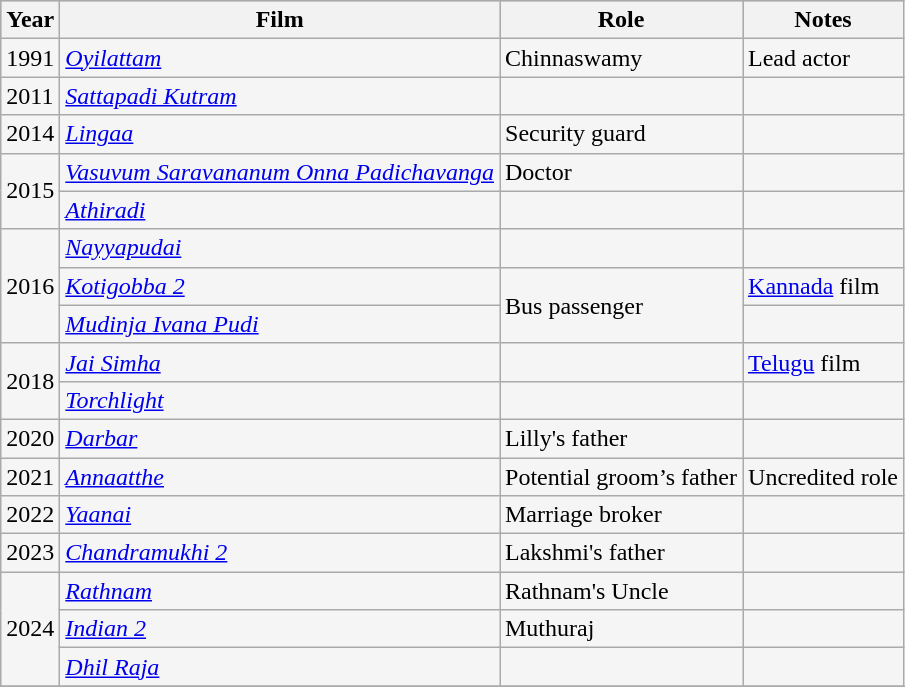<table class="wikitable sortable" style="background:#f5f5f5;">
<tr style="background:#B0C4DE;">
<th>Year</th>
<th>Film</th>
<th>Role</th>
<th class=unsortable>Notes</th>
</tr>
<tr>
<td>1991</td>
<td><em><a href='#'>Oyilattam</a></em></td>
<td>Chinnaswamy</td>
<td>Lead actor</td>
</tr>
<tr>
<td>2011</td>
<td><em><a href='#'>Sattapadi Kutram</a></em></td>
<td></td>
<td></td>
</tr>
<tr>
<td>2014</td>
<td><em><a href='#'>Lingaa</a></em></td>
<td>Security guard</td>
<td></td>
</tr>
<tr>
<td rowspan="2">2015</td>
<td><em><a href='#'>Vasuvum Saravananum Onna Padichavanga</a></em></td>
<td>Doctor</td>
<td></td>
</tr>
<tr>
<td><em><a href='#'>Athiradi</a></em></td>
<td></td>
<td></td>
</tr>
<tr>
<td rowspan="3">2016</td>
<td><em><a href='#'>Nayyapudai</a></em></td>
<td></td>
<td></td>
</tr>
<tr>
<td><em><a href='#'>Kotigobba 2</a></em></td>
<td rowspan="2">Bus passenger</td>
<td><a href='#'>Kannada</a> film</td>
</tr>
<tr>
<td><em><a href='#'>Mudinja Ivana Pudi</a></em></td>
<td></td>
</tr>
<tr>
<td rowspan="2">2018</td>
<td><em><a href='#'>Jai Simha</a></em></td>
<td></td>
<td><a href='#'>Telugu</a> film</td>
</tr>
<tr>
<td><em><a href='#'>Torchlight</a></em></td>
<td></td>
<td></td>
</tr>
<tr>
<td>2020</td>
<td><em><a href='#'>Darbar</a></em></td>
<td>Lilly's father</td>
<td></td>
</tr>
<tr>
<td>2021</td>
<td><em><a href='#'>Annaatthe</a></em></td>
<td>Potential groom’s father</td>
<td>Uncredited role</td>
</tr>
<tr>
<td>2022</td>
<td><em><a href='#'>Yaanai</a></em></td>
<td>Marriage broker</td>
<td></td>
</tr>
<tr>
<td>2023</td>
<td><em><a href='#'>Chandramukhi 2</a></em></td>
<td>Lakshmi's father</td>
<td></td>
</tr>
<tr>
<td rowspan="3">2024</td>
<td><em><a href='#'>Rathnam</a></em></td>
<td>Rathnam's Uncle</td>
<td></td>
</tr>
<tr>
<td><em><a href='#'>Indian 2</a></em></td>
<td>Muthuraj</td>
<td></td>
</tr>
<tr>
<td><em><a href='#'>Dhil Raja</a></em></td>
<td></td>
<td></td>
</tr>
<tr>
</tr>
</table>
